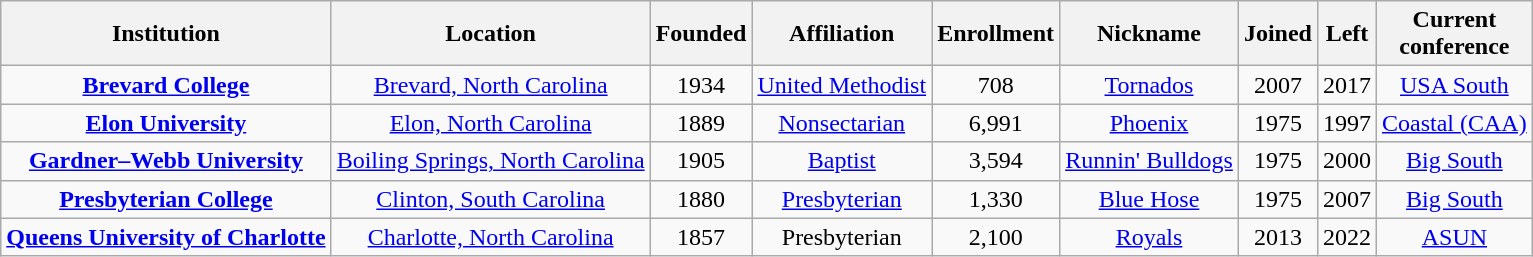<table class="wikitable sortable" style="text-align:center">
<tr>
<th>Institution</th>
<th>Location</th>
<th>Founded</th>
<th>Affiliation</th>
<th>Enrollment</th>
<th>Nickname</th>
<th>Joined</th>
<th>Left</th>
<th>Current<br>conference</th>
</tr>
<tr>
<td><strong><a href='#'>Brevard College</a></strong></td>
<td><a href='#'>Brevard, North Carolina</a></td>
<td>1934</td>
<td><a href='#'>United Methodist</a></td>
<td>708</td>
<td><a href='#'>Tornados</a></td>
<td>2007</td>
<td>2017</td>
<td><a href='#'>USA South</a></td>
</tr>
<tr>
<td><strong><a href='#'>Elon University</a></strong></td>
<td><a href='#'>Elon, North Carolina</a></td>
<td>1889</td>
<td><a href='#'>Nonsectarian</a></td>
<td>6,991</td>
<td><a href='#'>Phoenix</a></td>
<td>1975</td>
<td>1997</td>
<td><a href='#'>Coastal (CAA)</a></td>
</tr>
<tr>
<td><strong><a href='#'>Gardner–Webb University</a></strong></td>
<td><a href='#'>Boiling Springs, North Carolina</a></td>
<td>1905</td>
<td><a href='#'>Baptist</a></td>
<td>3,594</td>
<td><a href='#'>Runnin' Bulldogs</a></td>
<td>1975</td>
<td>2000</td>
<td><a href='#'>Big South</a></td>
</tr>
<tr>
<td><strong><a href='#'>Presbyterian College</a></strong></td>
<td><a href='#'>Clinton, South Carolina</a></td>
<td>1880</td>
<td><a href='#'>Presbyterian</a></td>
<td>1,330</td>
<td><a href='#'>Blue Hose</a></td>
<td>1975</td>
<td>2007</td>
<td><a href='#'>Big South</a></td>
</tr>
<tr>
<td><strong><a href='#'>Queens University of Charlotte</a></strong></td>
<td><a href='#'>Charlotte, North Carolina</a></td>
<td>1857</td>
<td>Presbyterian</td>
<td>2,100</td>
<td><a href='#'>Royals</a></td>
<td>2013</td>
<td>2022</td>
<td><a href='#'>ASUN</a></td>
</tr>
</table>
